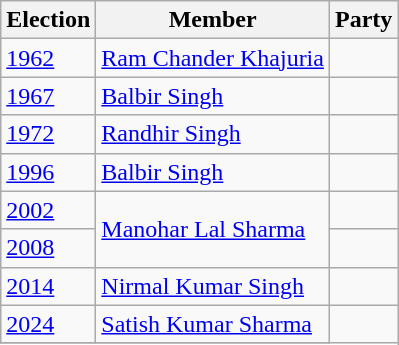<table class="wikitable sortable">
<tr>
<th>Election</th>
<th>Member</th>
<th colspan=2>Party</th>
</tr>
<tr>
<td><a href='#'>1962</a></td>
<td><a href='#'>Ram Chander Khajuria</a></td>
<td></td>
</tr>
<tr>
<td><a href='#'>1967</a></td>
<td><a href='#'>Balbir Singh</a></td>
<td></td>
</tr>
<tr>
<td><a href='#'>1972</a></td>
<td><a href='#'>Randhir Singh</a></td>
</tr>
<tr>
<td><a href='#'>1996</a></td>
<td><a href='#'>Balbir Singh</a></td>
<td></td>
</tr>
<tr>
<td><a href='#'>2002</a></td>
<td rowspan=2><a href='#'>Manohar Lal Sharma</a></td>
<td></td>
</tr>
<tr>
<td><a href='#'>2008</a></td>
<td></td>
</tr>
<tr>
<td><a href='#'>2014</a></td>
<td><a href='#'>Nirmal Kumar Singh</a></td>
<td></td>
</tr>
<tr>
<td><a href='#'>2024</a></td>
<td><a href='#'>Satish Kumar Sharma</a></td>
</tr>
<tr>
</tr>
</table>
